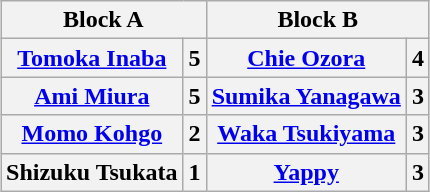<table class="wikitable" style="margin: 1em auto 1em auto">
<tr>
<th colspan="2">Block A</th>
<th colspan="2">Block B</th>
</tr>
<tr>
<th><a href='#'>Tomoka Inaba</a></th>
<th>5</th>
<th><a href='#'>Chie Ozora</a></th>
<th>4</th>
</tr>
<tr>
<th><a href='#'>Ami Miura</a></th>
<th>5</th>
<th><a href='#'>Sumika Yanagawa</a></th>
<th>3</th>
</tr>
<tr>
<th><a href='#'>Momo Kohgo</a></th>
<th>2</th>
<th><a href='#'>Waka Tsukiyama</a></th>
<th>3</th>
</tr>
<tr>
<th>Shizuku Tsukata</th>
<th>1</th>
<th><a href='#'>Yappy</a></th>
<th>3</th>
</tr>
</table>
